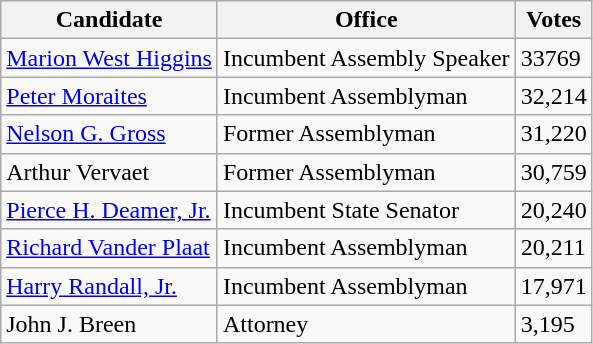<table class="wikitable">
<tr>
<th>Candidate</th>
<th>Office</th>
<th>Votes</th>
</tr>
<tr>
<td><a href='#'>Marion West Higgins</a></td>
<td>Incumbent Assembly Speaker</td>
<td>33769</td>
</tr>
<tr>
<td><a href='#'>Peter Moraites</a></td>
<td>Incumbent Assemblyman</td>
<td>32,214</td>
</tr>
<tr>
<td><a href='#'>Nelson G. Gross</a></td>
<td>Former Assemblyman</td>
<td>31,220</td>
</tr>
<tr>
<td>Arthur Vervaet</td>
<td>Former Assemblyman</td>
<td>30,759</td>
</tr>
<tr>
<td><a href='#'>Pierce H. Deamer, Jr.</a></td>
<td>Incumbent State Senator</td>
<td>20,240</td>
</tr>
<tr>
<td><a href='#'>Richard Vander Plaat</a></td>
<td>Incumbent Assemblyman</td>
<td>20,211</td>
</tr>
<tr>
<td><a href='#'>Harry Randall, Jr.</a></td>
<td>Incumbent Assemblyman</td>
<td>17,971</td>
</tr>
<tr>
<td>John J. Breen</td>
<td>Attorney</td>
<td>3,195</td>
</tr>
</table>
